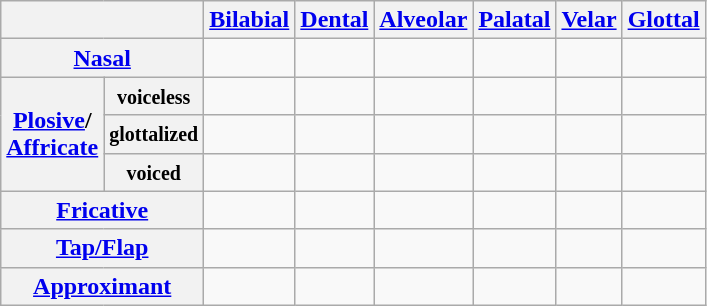<table class="wikitable" style="text-align:center;">
<tr>
<th colspan="2"></th>
<th><a href='#'>Bilabial</a></th>
<th><a href='#'>Dental</a></th>
<th><a href='#'>Alveolar</a></th>
<th><a href='#'>Palatal</a></th>
<th><a href='#'>Velar</a></th>
<th><a href='#'>Glottal</a></th>
</tr>
<tr>
<th colspan="2"><a href='#'>Nasal</a></th>
<td></td>
<td></td>
<td></td>
<td></td>
<td></td>
<td></td>
</tr>
<tr>
<th rowspan="3"><a href='#'>Plosive</a>/<br><a href='#'>Affricate</a></th>
<th><small>voiceless</small></th>
<td></td>
<td></td>
<td></td>
<td></td>
<td></td>
<td></td>
</tr>
<tr>
<th><small>glottalized</small></th>
<td></td>
<td></td>
<td></td>
<td></td>
<td></td>
<td></td>
</tr>
<tr>
<th><small>voiced</small></th>
<td></td>
<td></td>
<td></td>
<td></td>
<td></td>
<td></td>
</tr>
<tr>
<th colspan="2"><a href='#'>Fricative</a></th>
<td></td>
<td></td>
<td></td>
<td></td>
<td></td>
<td></td>
</tr>
<tr>
<th colspan="2"><a href='#'>Tap/Flap</a></th>
<td></td>
<td></td>
<td></td>
<td></td>
<td></td>
<td></td>
</tr>
<tr>
<th colspan="2"><a href='#'>Approximant</a></th>
<td></td>
<td></td>
<td></td>
<td></td>
<td></td>
<td></td>
</tr>
</table>
